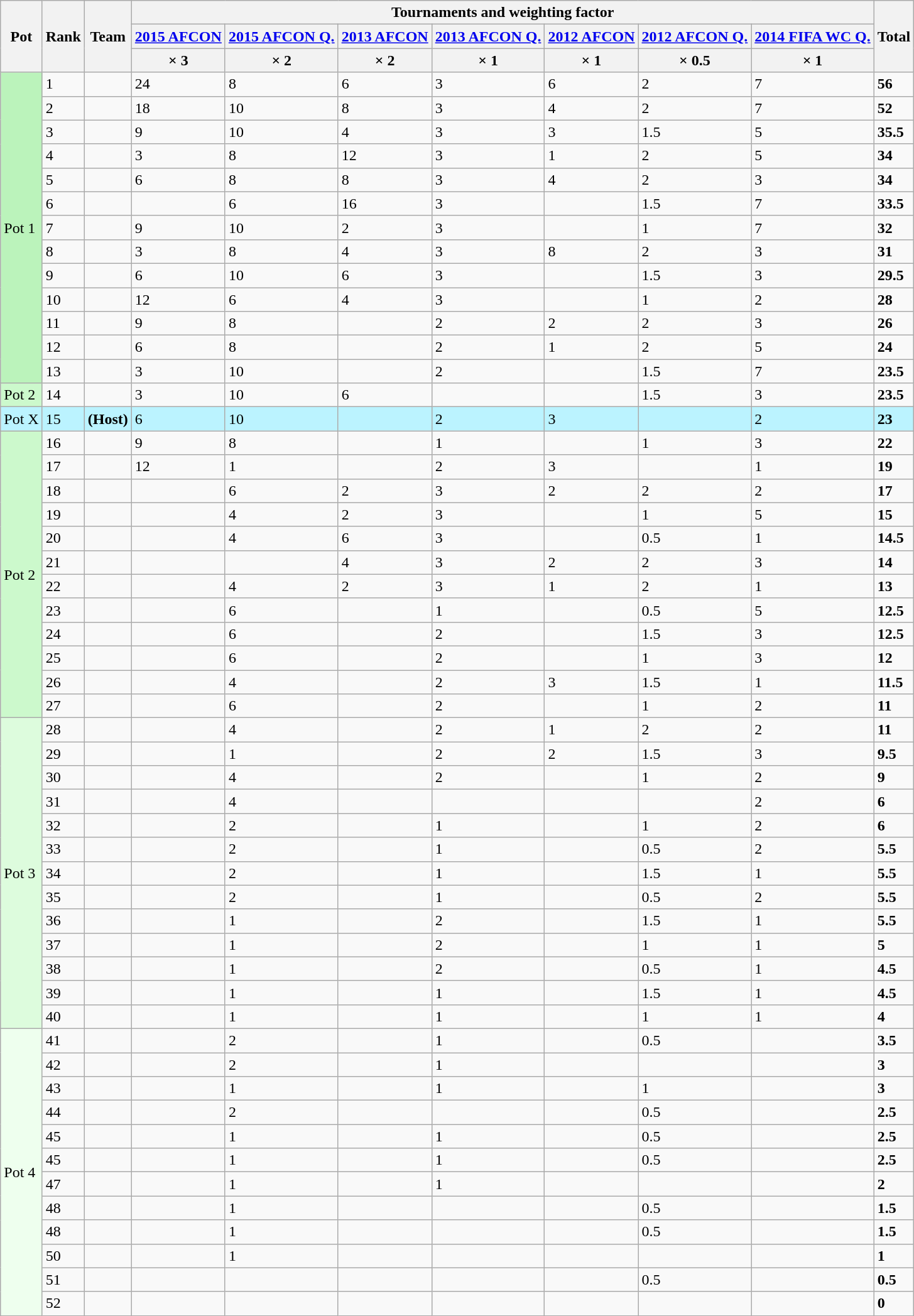<table class="wikitable">
<tr>
<th rowspan="3">Pot</th>
<th rowspan="3">Rank</th>
<th rowspan="3">Team</th>
<th colspan="7">Tournaments and weighting factor</th>
<th rowspan="3">Total</th>
</tr>
<tr>
<th><a href='#'>2015 AFCON</a></th>
<th><a href='#'>2015 AFCON Q.</a></th>
<th><a href='#'>2013 AFCON</a></th>
<th><a href='#'>2013 AFCON Q.</a></th>
<th><a href='#'>2012 AFCON</a></th>
<th><a href='#'>2012 AFCON Q.</a></th>
<th><a href='#'>2014 FIFA WC Q.</a></th>
</tr>
<tr>
<th>× 3</th>
<th>× 2</th>
<th>× 2</th>
<th>× 1</th>
<th>× 1</th>
<th>× 0.5</th>
<th>× 1</th>
</tr>
<tr>
<td bgcolor="#BBF3BB" rowspan="13">Pot 1</td>
<td>1</td>
<td></td>
<td>24</td>
<td>8</td>
<td>6</td>
<td>3</td>
<td>6</td>
<td>2</td>
<td>7</td>
<td><strong>56</strong></td>
</tr>
<tr>
<td>2</td>
<td></td>
<td>18</td>
<td>10</td>
<td>8</td>
<td>3</td>
<td>4</td>
<td>2</td>
<td>7</td>
<td><strong>52</strong></td>
</tr>
<tr>
<td>3</td>
<td></td>
<td>9</td>
<td>10</td>
<td>4</td>
<td>3</td>
<td>3</td>
<td>1.5</td>
<td>5</td>
<td><strong>35.5</strong></td>
</tr>
<tr>
<td>4</td>
<td></td>
<td>3</td>
<td>8</td>
<td>12</td>
<td>3</td>
<td>1</td>
<td>2</td>
<td>5</td>
<td><strong>34</strong></td>
</tr>
<tr>
<td>5</td>
<td></td>
<td>6</td>
<td>8</td>
<td>8</td>
<td>3</td>
<td>4</td>
<td>2</td>
<td>3</td>
<td><strong>34</strong></td>
</tr>
<tr>
<td>6</td>
<td></td>
<td></td>
<td>6</td>
<td>16</td>
<td>3</td>
<td></td>
<td>1.5</td>
<td>7</td>
<td><strong>33.5</strong></td>
</tr>
<tr>
<td>7</td>
<td></td>
<td>9</td>
<td>10</td>
<td>2</td>
<td>3</td>
<td></td>
<td>1</td>
<td>7</td>
<td><strong>32</strong></td>
</tr>
<tr>
<td>8</td>
<td></td>
<td>3</td>
<td>8</td>
<td>4</td>
<td>3</td>
<td>8</td>
<td>2</td>
<td>3</td>
<td><strong>31</strong></td>
</tr>
<tr>
<td>9</td>
<td></td>
<td>6</td>
<td>10</td>
<td>6</td>
<td>3</td>
<td></td>
<td>1.5</td>
<td>3</td>
<td><strong>29.5</strong></td>
</tr>
<tr>
<td>10</td>
<td></td>
<td>12</td>
<td>6</td>
<td>4</td>
<td>3</td>
<td></td>
<td>1</td>
<td>2</td>
<td><strong>28</strong></td>
</tr>
<tr>
<td>11</td>
<td></td>
<td>9</td>
<td>8</td>
<td></td>
<td>2</td>
<td>2</td>
<td>2</td>
<td>3</td>
<td><strong>26</strong></td>
</tr>
<tr>
<td>12</td>
<td></td>
<td>6</td>
<td>8</td>
<td></td>
<td>2</td>
<td>1</td>
<td>2</td>
<td>5</td>
<td><strong>24</strong></td>
</tr>
<tr>
<td>13</td>
<td></td>
<td>3</td>
<td>10</td>
<td></td>
<td>2</td>
<td></td>
<td>1.5</td>
<td>7</td>
<td><strong>23.5</strong></td>
</tr>
<tr>
<td bgcolor="#CCF9CC">Pot 2</td>
<td>14</td>
<td></td>
<td>3</td>
<td>10</td>
<td>6</td>
<td></td>
<td></td>
<td>1.5</td>
<td>3</td>
<td><strong>23.5</strong></td>
</tr>
<tr bgcolor="#BBF3FF">
<td>Pot X</td>
<td>15</td>
<td> <strong>(Host)</strong></td>
<td>6</td>
<td>10</td>
<td></td>
<td>2</td>
<td>3</td>
<td></td>
<td>2</td>
<td><strong>23</strong></td>
</tr>
<tr>
<td bgcolor="#CCF9CC" rowspan="12">Pot 2</td>
<td>16</td>
<td></td>
<td>9</td>
<td>8</td>
<td></td>
<td>1</td>
<td></td>
<td>1</td>
<td>3</td>
<td><strong>22</strong></td>
</tr>
<tr>
<td>17</td>
<td></td>
<td>12</td>
<td>1</td>
<td></td>
<td>2</td>
<td>3</td>
<td></td>
<td>1</td>
<td><strong>19</strong></td>
</tr>
<tr>
<td>18</td>
<td></td>
<td></td>
<td>6</td>
<td>2</td>
<td>3</td>
<td>2</td>
<td>2</td>
<td>2</td>
<td><strong>17</strong></td>
</tr>
<tr>
<td>19</td>
<td></td>
<td></td>
<td>4</td>
<td>2</td>
<td>3</td>
<td></td>
<td>1</td>
<td>5</td>
<td><strong>15</strong></td>
</tr>
<tr>
<td>20</td>
<td></td>
<td></td>
<td>4</td>
<td>6</td>
<td>3</td>
<td></td>
<td>0.5</td>
<td>1</td>
<td><strong>14.5</strong></td>
</tr>
<tr>
<td>21</td>
<td></td>
<td></td>
<td></td>
<td>4</td>
<td>3</td>
<td>2</td>
<td>2</td>
<td>3</td>
<td><strong>14</strong></td>
</tr>
<tr>
<td>22</td>
<td></td>
<td></td>
<td>4</td>
<td>2</td>
<td>3</td>
<td>1</td>
<td>2</td>
<td>1</td>
<td><strong>13</strong></td>
</tr>
<tr>
<td>23</td>
<td></td>
<td></td>
<td>6</td>
<td></td>
<td>1</td>
<td></td>
<td>0.5</td>
<td>5</td>
<td><strong>12.5</strong></td>
</tr>
<tr>
<td>24</td>
<td></td>
<td></td>
<td>6</td>
<td></td>
<td>2</td>
<td></td>
<td>1.5</td>
<td>3</td>
<td><strong>12.5</strong></td>
</tr>
<tr>
<td>25</td>
<td></td>
<td></td>
<td>6</td>
<td></td>
<td>2</td>
<td></td>
<td>1</td>
<td>3</td>
<td><strong>12</strong></td>
</tr>
<tr>
<td>26</td>
<td></td>
<td></td>
<td>4</td>
<td></td>
<td>2</td>
<td>3</td>
<td>1.5</td>
<td>1</td>
<td><strong>11.5</strong></td>
</tr>
<tr>
<td>27</td>
<td></td>
<td></td>
<td>6</td>
<td></td>
<td>2</td>
<td></td>
<td>1</td>
<td>2</td>
<td><strong>11</strong></td>
</tr>
<tr>
<td bgcolor="#DDFCDD" rowspan="13">Pot 3</td>
<td>28</td>
<td></td>
<td></td>
<td>4</td>
<td></td>
<td>2</td>
<td>1</td>
<td>2</td>
<td>2</td>
<td><strong>11</strong></td>
</tr>
<tr>
<td>29</td>
<td></td>
<td></td>
<td>1</td>
<td></td>
<td>2</td>
<td>2</td>
<td>1.5</td>
<td>3</td>
<td><strong>9.5</strong></td>
</tr>
<tr>
<td>30</td>
<td></td>
<td></td>
<td>4</td>
<td></td>
<td>2</td>
<td></td>
<td>1</td>
<td>2</td>
<td><strong>9</strong></td>
</tr>
<tr>
<td>31</td>
<td></td>
<td></td>
<td>4</td>
<td></td>
<td></td>
<td></td>
<td></td>
<td>2</td>
<td><strong>6</strong></td>
</tr>
<tr>
<td>32</td>
<td></td>
<td></td>
<td>2</td>
<td></td>
<td>1</td>
<td></td>
<td>1</td>
<td>2</td>
<td><strong>6</strong></td>
</tr>
<tr>
<td>33</td>
<td></td>
<td></td>
<td>2</td>
<td></td>
<td>1</td>
<td></td>
<td>0.5</td>
<td>2</td>
<td><strong>5.5</strong></td>
</tr>
<tr>
<td>34</td>
<td></td>
<td></td>
<td>2</td>
<td></td>
<td>1</td>
<td></td>
<td>1.5</td>
<td>1</td>
<td><strong>5.5</strong></td>
</tr>
<tr>
<td>35</td>
<td></td>
<td></td>
<td>2</td>
<td></td>
<td>1</td>
<td></td>
<td>0.5</td>
<td>2</td>
<td><strong>5.5</strong></td>
</tr>
<tr>
<td>36</td>
<td></td>
<td></td>
<td>1</td>
<td></td>
<td>2</td>
<td></td>
<td>1.5</td>
<td>1</td>
<td><strong>5.5</strong></td>
</tr>
<tr>
<td>37</td>
<td></td>
<td></td>
<td>1</td>
<td></td>
<td>2</td>
<td></td>
<td>1</td>
<td>1</td>
<td><strong>5</strong></td>
</tr>
<tr>
<td>38</td>
<td></td>
<td></td>
<td>1</td>
<td></td>
<td>2</td>
<td></td>
<td>0.5</td>
<td>1</td>
<td><strong>4.5</strong></td>
</tr>
<tr>
<td>39</td>
<td></td>
<td></td>
<td>1</td>
<td></td>
<td>1</td>
<td></td>
<td>1.5</td>
<td>1</td>
<td><strong>4.5</strong></td>
</tr>
<tr>
<td>40</td>
<td></td>
<td></td>
<td>1</td>
<td></td>
<td>1</td>
<td></td>
<td>1</td>
<td>1</td>
<td><strong>4</strong></td>
</tr>
<tr>
<td bgcolor="#EEFFEE" rowspan="12">Pot 4</td>
<td>41</td>
<td></td>
<td></td>
<td>2</td>
<td></td>
<td>1</td>
<td></td>
<td>0.5</td>
<td></td>
<td><strong>3.5</strong></td>
</tr>
<tr>
<td>42</td>
<td></td>
<td></td>
<td>2</td>
<td></td>
<td>1</td>
<td></td>
<td></td>
<td></td>
<td><strong>3</strong></td>
</tr>
<tr>
<td>43</td>
<td></td>
<td></td>
<td>1</td>
<td></td>
<td>1</td>
<td></td>
<td>1</td>
<td></td>
<td><strong>3</strong></td>
</tr>
<tr>
<td>44</td>
<td></td>
<td></td>
<td>2</td>
<td></td>
<td></td>
<td></td>
<td>0.5</td>
<td></td>
<td><strong>2.5</strong></td>
</tr>
<tr>
<td>45</td>
<td></td>
<td></td>
<td>1</td>
<td></td>
<td>1</td>
<td></td>
<td>0.5</td>
<td></td>
<td><strong>2.5</strong></td>
</tr>
<tr>
<td>45</td>
<td></td>
<td></td>
<td>1</td>
<td></td>
<td>1</td>
<td></td>
<td>0.5</td>
<td></td>
<td><strong>2.5</strong></td>
</tr>
<tr>
<td>47</td>
<td></td>
<td></td>
<td>1</td>
<td></td>
<td>1</td>
<td></td>
<td></td>
<td></td>
<td><strong>2</strong></td>
</tr>
<tr>
<td>48</td>
<td></td>
<td></td>
<td>1</td>
<td></td>
<td></td>
<td></td>
<td>0.5</td>
<td></td>
<td><strong>1.5</strong></td>
</tr>
<tr>
<td>48</td>
<td></td>
<td></td>
<td>1</td>
<td></td>
<td></td>
<td></td>
<td>0.5</td>
<td></td>
<td><strong>1.5</strong></td>
</tr>
<tr>
<td>50</td>
<td></td>
<td></td>
<td>1</td>
<td></td>
<td></td>
<td></td>
<td></td>
<td></td>
<td><strong>1</strong></td>
</tr>
<tr>
<td>51</td>
<td></td>
<td></td>
<td></td>
<td></td>
<td></td>
<td></td>
<td>0.5</td>
<td></td>
<td><strong>0.5</strong></td>
</tr>
<tr>
<td>52</td>
<td></td>
<td></td>
<td></td>
<td></td>
<td></td>
<td></td>
<td></td>
<td></td>
<td><strong>0</strong></td>
</tr>
</table>
